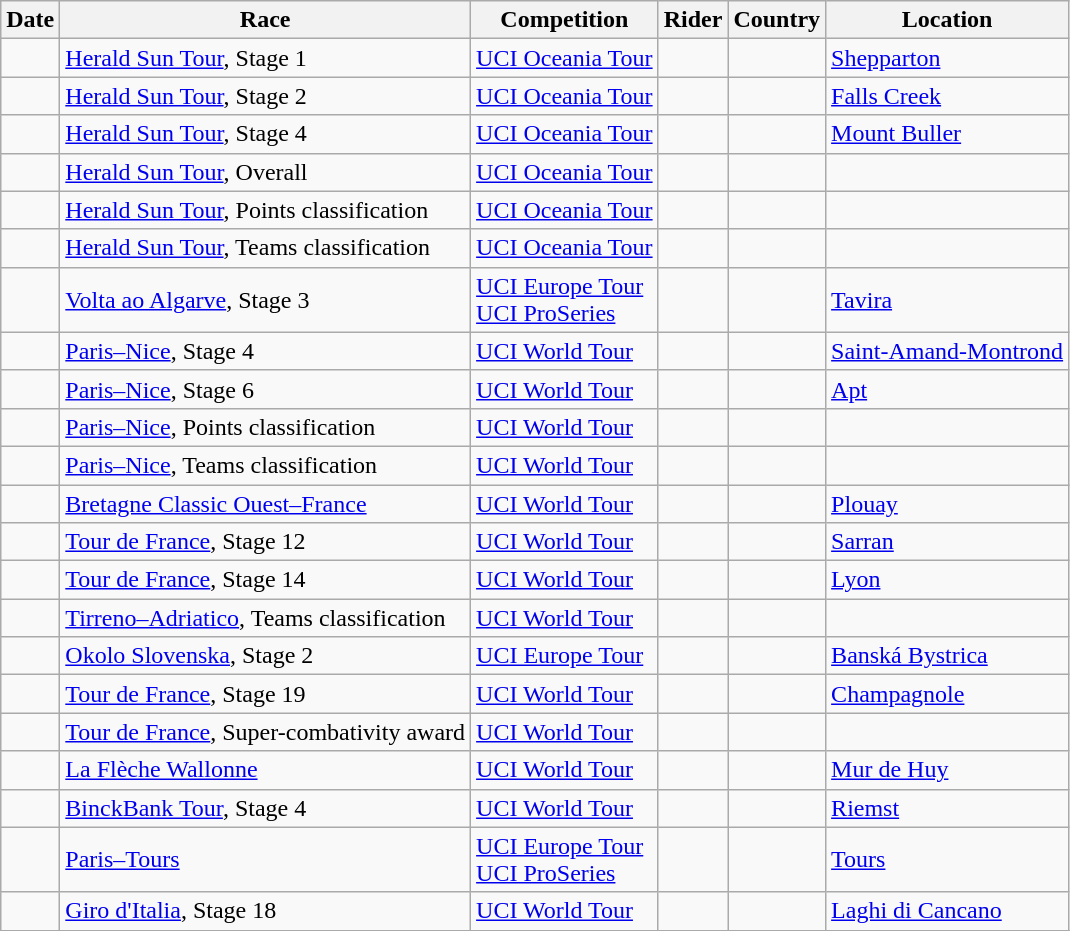<table class="wikitable sortable">
<tr>
<th>Date</th>
<th>Race</th>
<th>Competition</th>
<th>Rider</th>
<th>Country</th>
<th>Location</th>
</tr>
<tr>
<td></td>
<td><a href='#'>Herald Sun Tour</a>, Stage 1</td>
<td><a href='#'>UCI Oceania Tour</a></td>
<td></td>
<td></td>
<td><a href='#'>Shepparton</a></td>
</tr>
<tr>
<td></td>
<td><a href='#'>Herald Sun Tour</a>, Stage 2</td>
<td><a href='#'>UCI Oceania Tour</a></td>
<td></td>
<td></td>
<td><a href='#'>Falls Creek</a></td>
</tr>
<tr>
<td></td>
<td><a href='#'>Herald Sun Tour</a>, Stage 4</td>
<td><a href='#'>UCI Oceania Tour</a></td>
<td></td>
<td></td>
<td><a href='#'>Mount Buller</a></td>
</tr>
<tr>
<td></td>
<td><a href='#'>Herald Sun Tour</a>, Overall</td>
<td><a href='#'>UCI Oceania Tour</a></td>
<td></td>
<td></td>
<td></td>
</tr>
<tr>
<td></td>
<td><a href='#'>Herald Sun Tour</a>, Points classification</td>
<td><a href='#'>UCI Oceania Tour</a></td>
<td></td>
<td></td>
<td></td>
</tr>
<tr>
<td></td>
<td><a href='#'>Herald Sun Tour</a>, Teams classification</td>
<td><a href='#'>UCI Oceania Tour</a></td>
<td align="center"></td>
<td></td>
<td></td>
</tr>
<tr>
<td></td>
<td><a href='#'>Volta ao Algarve</a>, Stage 3</td>
<td><a href='#'>UCI Europe Tour</a> <br> <a href='#'>UCI ProSeries</a></td>
<td></td>
<td></td>
<td><a href='#'>Tavira</a></td>
</tr>
<tr>
<td></td>
<td><a href='#'>Paris–Nice</a>, Stage 4</td>
<td><a href='#'>UCI World Tour</a></td>
<td></td>
<td></td>
<td><a href='#'>Saint-Amand-Montrond</a></td>
</tr>
<tr>
<td></td>
<td><a href='#'>Paris–Nice</a>, Stage 6</td>
<td><a href='#'>UCI World Tour</a></td>
<td></td>
<td></td>
<td><a href='#'>Apt</a></td>
</tr>
<tr>
<td></td>
<td><a href='#'>Paris–Nice</a>, Points classification</td>
<td><a href='#'>UCI World Tour</a></td>
<td></td>
<td></td>
<td></td>
</tr>
<tr>
<td></td>
<td><a href='#'>Paris–Nice</a>, Teams classification</td>
<td><a href='#'>UCI World Tour</a></td>
<td align="center"></td>
<td></td>
<td></td>
</tr>
<tr>
<td></td>
<td><a href='#'>Bretagne Classic Ouest–France</a></td>
<td><a href='#'>UCI World Tour</a></td>
<td></td>
<td></td>
<td><a href='#'>Plouay</a></td>
</tr>
<tr>
<td></td>
<td><a href='#'>Tour de France</a>, Stage 12</td>
<td><a href='#'>UCI World Tour</a></td>
<td></td>
<td></td>
<td><a href='#'>Sarran</a></td>
</tr>
<tr>
<td></td>
<td><a href='#'>Tour de France</a>, Stage 14</td>
<td><a href='#'>UCI World Tour</a></td>
<td></td>
<td></td>
<td><a href='#'>Lyon</a></td>
</tr>
<tr>
<td></td>
<td><a href='#'>Tirreno–Adriatico</a>, Teams classification</td>
<td><a href='#'>UCI World Tour</a></td>
<td align="center"></td>
<td></td>
<td></td>
</tr>
<tr>
<td></td>
<td><a href='#'>Okolo Slovenska</a>, Stage 2</td>
<td><a href='#'>UCI Europe Tour</a></td>
<td></td>
<td></td>
<td><a href='#'>Banská Bystrica</a></td>
</tr>
<tr>
<td></td>
<td><a href='#'>Tour de France</a>, Stage 19</td>
<td><a href='#'>UCI World Tour</a></td>
<td></td>
<td></td>
<td><a href='#'>Champagnole</a></td>
</tr>
<tr>
<td></td>
<td><a href='#'>Tour de France</a>, Super-combativity award</td>
<td><a href='#'>UCI World Tour</a></td>
<td></td>
<td></td>
<td></td>
</tr>
<tr>
<td></td>
<td><a href='#'>La Flèche Wallonne</a></td>
<td><a href='#'>UCI World Tour</a></td>
<td></td>
<td></td>
<td><a href='#'>Mur de Huy</a></td>
</tr>
<tr>
<td></td>
<td><a href='#'>BinckBank Tour</a>, Stage 4</td>
<td><a href='#'>UCI World Tour</a></td>
<td></td>
<td></td>
<td><a href='#'>Riemst</a></td>
</tr>
<tr>
<td></td>
<td><a href='#'>Paris–Tours</a></td>
<td><a href='#'>UCI Europe Tour</a> <br> <a href='#'>UCI ProSeries</a></td>
<td></td>
<td></td>
<td><a href='#'>Tours</a></td>
</tr>
<tr>
<td></td>
<td><a href='#'>Giro d'Italia</a>, Stage 18</td>
<td><a href='#'>UCI World Tour</a></td>
<td></td>
<td></td>
<td><a href='#'>Laghi di Cancano</a></td>
</tr>
<tr>
</tr>
</table>
